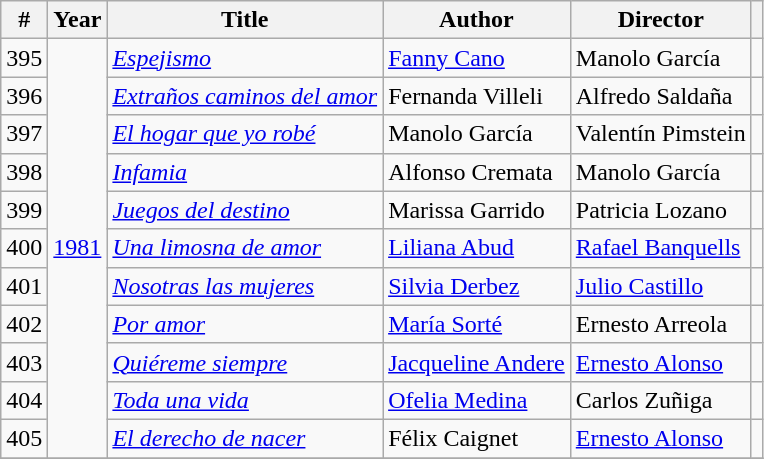<table class="wikitable sortable">
<tr>
<th>#</th>
<th>Year</th>
<th>Title</th>
<th>Author</th>
<th>Director</th>
<th></th>
</tr>
<tr>
<td>395</td>
<td rowspan="11"><a href='#'>1981</a></td>
<td><em><a href='#'>Espejismo</a></em></td>
<td><a href='#'>Fanny Cano</a></td>
<td>Manolo García</td>
<td></td>
</tr>
<tr>
<td>396</td>
<td><em><a href='#'>Extraños caminos del amor</a></em></td>
<td>Fernanda Villeli</td>
<td>Alfredo Saldaña</td>
<td></td>
</tr>
<tr>
<td>397</td>
<td><em><a href='#'>El hogar que yo robé</a></em></td>
<td>Manolo García</td>
<td>Valentín Pimstein</td>
<td></td>
</tr>
<tr>
<td>398</td>
<td><em><a href='#'>Infamia</a></em></td>
<td>Alfonso Cremata</td>
<td>Manolo García</td>
<td></td>
</tr>
<tr>
<td>399</td>
<td><em><a href='#'>Juegos del destino</a></em></td>
<td>Marissa Garrido</td>
<td>Patricia Lozano</td>
<td></td>
</tr>
<tr>
<td>400</td>
<td><em><a href='#'>Una limosna de amor</a></em></td>
<td><a href='#'>Liliana Abud</a></td>
<td><a href='#'>Rafael Banquells</a></td>
<td></td>
</tr>
<tr>
<td>401</td>
<td><em><a href='#'>Nosotras las mujeres</a></em></td>
<td><a href='#'>Silvia Derbez</a></td>
<td><a href='#'>Julio Castillo</a></td>
<td></td>
</tr>
<tr>
<td>402</td>
<td><em><a href='#'>Por amor</a></em></td>
<td><a href='#'>María Sorté</a></td>
<td>Ernesto Arreola</td>
<td></td>
</tr>
<tr>
<td>403</td>
<td><em><a href='#'>Quiéreme siempre</a></em></td>
<td><a href='#'>Jacqueline Andere</a></td>
<td><a href='#'>Ernesto Alonso</a></td>
<td></td>
</tr>
<tr>
<td>404</td>
<td><em><a href='#'>Toda una vida</a></em></td>
<td><a href='#'>Ofelia Medina</a></td>
<td>Carlos Zuñiga</td>
<td></td>
</tr>
<tr>
<td>405</td>
<td><em><a href='#'>El derecho de nacer</a></em></td>
<td>Félix Caignet</td>
<td><a href='#'>Ernesto Alonso</a></td>
<td></td>
</tr>
<tr>
</tr>
</table>
